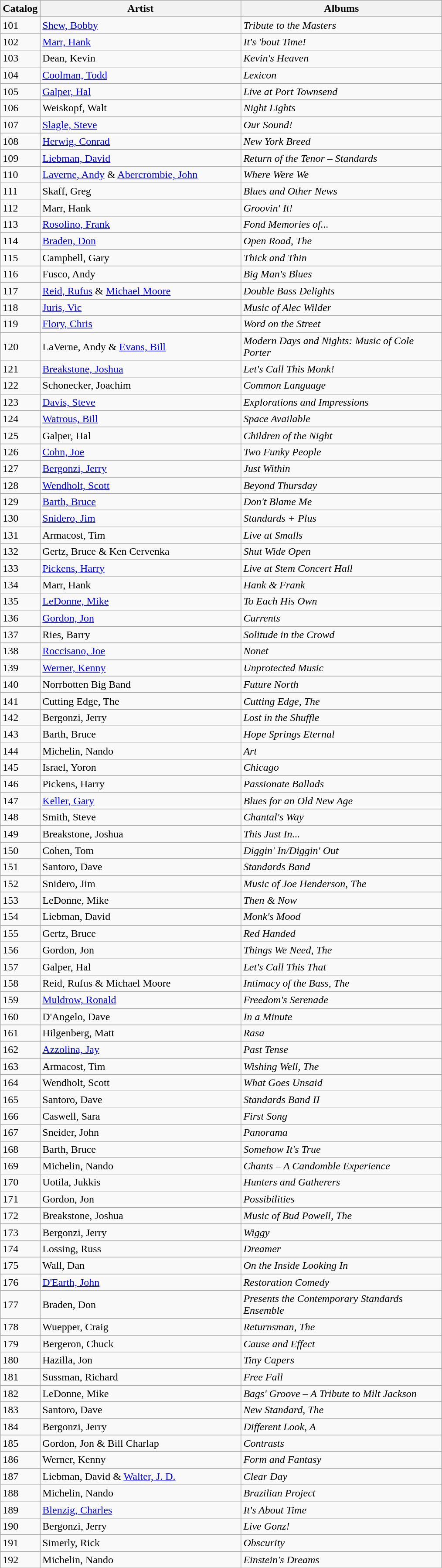<table class="wikitable sortable">
<tr>
<th style="vertical-align:bottom; text-align:center; width:5px;">Catalog</th>
<th style="text-align:center; width:300px;">Artist</th>
<th style="vertical-align:bottom; text-align:center; width:300px;">Albums</th>
</tr>
<tr>
<td>101</td>
<td><a href='#'>Shew, Bobby</a></td>
<td><em>Tribute to the Masters</em></td>
</tr>
<tr>
<td>102</td>
<td><a href='#'>Marr, Hank</a></td>
<td><em>It's 'bout Time!</em></td>
</tr>
<tr>
<td>103</td>
<td>Dean, Kevin</td>
<td><em>Kevin's Heaven</em></td>
</tr>
<tr>
<td>104</td>
<td><a href='#'>Coolman, Todd</a></td>
<td><em>Lexicon</em></td>
</tr>
<tr>
<td>105</td>
<td><a href='#'>Galper, Hal</a></td>
<td><em>Live at Port Townsend</em></td>
</tr>
<tr>
<td>106</td>
<td>Weiskopf, Walt</td>
<td><em>Night Lights</em></td>
</tr>
<tr>
<td>107</td>
<td><a href='#'>Slagle, Steve</a></td>
<td><em>Our Sound!</em></td>
</tr>
<tr>
<td>108</td>
<td><a href='#'>Herwig, Conrad</a></td>
<td><em>New York Breed</em></td>
</tr>
<tr>
<td>109</td>
<td><a href='#'>Liebman, David</a></td>
<td><em>Return of the Tenor – Standards</em></td>
</tr>
<tr>
<td>110</td>
<td><a href='#'>Laverne, Andy</a> & <a href='#'>Abercrombie, John</a></td>
<td><em>Where Were We</em></td>
</tr>
<tr>
<td>111</td>
<td>Skaff, Greg</td>
<td><em>Blues and Other News</em></td>
</tr>
<tr>
<td>112</td>
<td>Marr, Hank</td>
<td><em>Groovin' It!</em></td>
</tr>
<tr>
<td>113</td>
<td><a href='#'>Rosolino, Frank</a></td>
<td><em>Fond Memories of...</em></td>
</tr>
<tr>
<td>114</td>
<td><a href='#'>Braden, Don</a></td>
<td><em>Open Road, The</em></td>
</tr>
<tr>
<td>115</td>
<td>Campbell, Gary</td>
<td><em>Thick and Thin</em></td>
</tr>
<tr>
<td>116</td>
<td>Fusco, Andy</td>
<td><em>Big Man's Blues</em></td>
</tr>
<tr>
<td>117</td>
<td><a href='#'>Reid, Rufus</a> & <a href='#'>Michael Moore</a></td>
<td><em>Double Bass Delights</em></td>
</tr>
<tr>
<td>118</td>
<td><a href='#'>Juris, Vic</a></td>
<td><em>Music of Alec Wilder</em></td>
</tr>
<tr>
<td>119</td>
<td><a href='#'>Flory, Chris</a></td>
<td><em>Word on the Street</em></td>
</tr>
<tr>
<td>120</td>
<td>LaVerne, Andy & <a href='#'>Evans, Bill</a></td>
<td><em>Modern Days and Nights: Music of Cole Porter</em></td>
</tr>
<tr>
<td>121</td>
<td><a href='#'>Breakstone, Joshua</a></td>
<td><em>Let's Call This Monk!</em></td>
</tr>
<tr>
<td>122</td>
<td>Schonecker, Joachim</td>
<td><em>Common Language</em></td>
</tr>
<tr>
<td>123</td>
<td><a href='#'>Davis, Steve</a></td>
<td><em>Explorations and Impressions</em></td>
</tr>
<tr>
<td>124</td>
<td><a href='#'>Watrous, Bill</a></td>
<td><em>Space Available</em></td>
</tr>
<tr>
<td>125</td>
<td>Galper, Hal</td>
<td><em>Children of the Night</em></td>
</tr>
<tr>
<td>126</td>
<td><a href='#'>Cohn, Joe</a></td>
<td><em>Two Funky People</em></td>
</tr>
<tr>
<td>127</td>
<td><a href='#'>Bergonzi, Jerry</a></td>
<td><em>Just Within</em></td>
</tr>
<tr>
<td>128</td>
<td><a href='#'>Wendholt, Scott</a></td>
<td><em>Beyond Thursday</em></td>
</tr>
<tr>
<td>129</td>
<td><a href='#'>Barth, Bruce</a></td>
<td><em>Don't Blame Me</em></td>
</tr>
<tr>
<td>130</td>
<td><a href='#'>Snidero, Jim</a></td>
<td><em>Standards + Plus</em></td>
</tr>
<tr>
<td>131</td>
<td>Armacost, Tim</td>
<td><em>Live at Smalls</em></td>
</tr>
<tr>
<td>132</td>
<td>Gertz, Bruce & Ken Cervenka</td>
<td><em>Shut Wide Open</em></td>
</tr>
<tr>
<td>133</td>
<td><a href='#'>Pickens, Harry</a></td>
<td><em>Live at Stem Concert Hall</em></td>
</tr>
<tr>
<td>134</td>
<td>Marr, Hank</td>
<td><em>Hank & Frank</em></td>
</tr>
<tr>
<td>135</td>
<td><a href='#'>LeDonne, Mike</a></td>
<td><em>To Each His Own</em></td>
</tr>
<tr>
<td>136</td>
<td><a href='#'>Gordon, Jon</a></td>
<td><em>Currents</em></td>
</tr>
<tr>
<td>137</td>
<td>Ries, Barry</td>
<td><em>Solitude in the Crowd</em></td>
</tr>
<tr>
<td>138</td>
<td><a href='#'>Roccisano, Joe</a></td>
<td><em>Nonet</em></td>
</tr>
<tr>
<td>139</td>
<td><a href='#'>Werner, Kenny</a></td>
<td><em>Unprotected Music</em></td>
</tr>
<tr>
<td>140</td>
<td>Norrbotten Big Band</td>
<td><em>Future North</em></td>
</tr>
<tr>
<td>141</td>
<td>Cutting Edge, The</td>
<td><em>Cutting Edge, The</em></td>
</tr>
<tr>
<td>142</td>
<td>Bergonzi, Jerry</td>
<td><em>Lost in the Shuffle</em></td>
</tr>
<tr>
<td>143</td>
<td>Barth, Bruce</td>
<td><em>Hope Springs Eternal</em></td>
</tr>
<tr>
<td>144</td>
<td>Michelin, Nando</td>
<td><em>Art</em></td>
</tr>
<tr>
<td>145</td>
<td>Israel, Yoron</td>
<td><em>Chicago</em></td>
</tr>
<tr>
<td>146</td>
<td>Pickens, Harry</td>
<td><em>Passionate Ballads</em></td>
</tr>
<tr>
<td>147</td>
<td><a href='#'>Keller, Gary</a></td>
<td><em>Blues for an Old New Age</em></td>
</tr>
<tr>
<td>148</td>
<td>Smith, Steve</td>
<td><em>Chantal's Way</em></td>
</tr>
<tr>
<td>149</td>
<td>Breakstone, Joshua</td>
<td><em>This Just In...</em></td>
</tr>
<tr>
<td>150</td>
<td>Cohen, Tom</td>
<td><em>Diggin' In/Diggin' Out</em></td>
</tr>
<tr>
<td>151</td>
<td>Santoro, Dave</td>
<td><em>Standards Band</em></td>
</tr>
<tr>
<td>152</td>
<td>Snidero, Jim</td>
<td><em>Music of Joe Henderson, The</em></td>
</tr>
<tr>
<td>153</td>
<td>LeDonne, Mike</td>
<td><em>Then & Now</em></td>
</tr>
<tr>
<td>154</td>
<td>Liebman, David</td>
<td><em>Monk's Mood</em></td>
</tr>
<tr>
<td>155</td>
<td>Gertz, Bruce</td>
<td><em>Red Handed</em></td>
</tr>
<tr>
<td>156</td>
<td>Gordon, Jon</td>
<td><em>Things We Need, The</em></td>
</tr>
<tr>
<td>157</td>
<td>Galper, Hal</td>
<td><em>Let's Call This That</em></td>
</tr>
<tr>
<td>158</td>
<td>Reid, Rufus & Michael Moore</td>
<td><em>Intimacy of the Bass, The</em></td>
</tr>
<tr>
<td>159</td>
<td><a href='#'>Muldrow, Ronald</a></td>
<td><em>Freedom's Serenade</em></td>
</tr>
<tr>
<td>160</td>
<td>D'Angelo, Dave</td>
<td><em>In a Minute</em></td>
</tr>
<tr>
<td>161</td>
<td>Hilgenberg, Matt</td>
<td><em>Rasa</em></td>
</tr>
<tr>
<td>162</td>
<td><a href='#'>Azzolina, Jay</a></td>
<td><em>Past Tense</em></td>
</tr>
<tr>
<td>163</td>
<td>Armacost, Tim</td>
<td><em>Wishing Well, The</em></td>
</tr>
<tr>
<td>164</td>
<td>Wendholt, Scott</td>
<td><em>What Goes Unsaid</em></td>
</tr>
<tr>
<td>165</td>
<td>Santoro, Dave</td>
<td><em>Standards Band II</em></td>
</tr>
<tr>
<td>166</td>
<td>Caswell, Sara</td>
<td><em>First Song</em></td>
</tr>
<tr>
<td>167</td>
<td>Sneider, John</td>
<td><em>Panorama</em></td>
</tr>
<tr>
<td>168</td>
<td>Barth, Bruce</td>
<td><em>Somehow It's True</em></td>
</tr>
<tr>
<td>169</td>
<td>Michelin, Nando</td>
<td><em>Chants – A Candomble Experience</em></td>
</tr>
<tr>
<td>170</td>
<td>Uotila, Jukkis</td>
<td><em>Hunters and Gatherers</em></td>
</tr>
<tr>
<td>171</td>
<td>Gordon, Jon</td>
<td><em>Possibilities</em></td>
</tr>
<tr>
<td>172</td>
<td>Breakstone, Joshua</td>
<td><em>Music of Bud Powell, The</em></td>
</tr>
<tr>
<td>173</td>
<td>Bergonzi, Jerry</td>
<td><em>Wiggy</em></td>
</tr>
<tr>
<td>174</td>
<td>Lossing, Russ</td>
<td><em>Dreamer</em></td>
</tr>
<tr>
<td>175</td>
<td>Wall, Dan</td>
<td><em>On the Inside Looking In</em></td>
</tr>
<tr>
<td>176</td>
<td><a href='#'>D'Earth, John</a></td>
<td><em>Restoration Comedy</em></td>
</tr>
<tr>
<td>177</td>
<td>Braden, Don</td>
<td><em>Presents the Contemporary Standards Ensemble</em></td>
</tr>
<tr>
<td>178</td>
<td>Wuepper, Craig</td>
<td><em>Returnsman, The</em></td>
</tr>
<tr>
<td>179</td>
<td>Bergeron, Chuck</td>
<td><em>Cause and Effect</em></td>
</tr>
<tr>
<td>180</td>
<td>Hazilla, Jon</td>
<td><em>Tiny Capers</em></td>
</tr>
<tr>
<td>181</td>
<td>Sussman, Richard</td>
<td><em>Free Fall</em></td>
</tr>
<tr>
<td>182</td>
<td>LeDonne, Mike</td>
<td><em>Bags' Groove – A Tribute to Milt Jackson</em></td>
</tr>
<tr>
<td>183</td>
<td>Santoro, Dave</td>
<td><em>New Standard, The</em></td>
</tr>
<tr>
<td>184</td>
<td>Bergonzi, Jerry</td>
<td><em>Different Look, A</em></td>
</tr>
<tr>
<td>185</td>
<td>Gordon, Jon & Bill Charlap</td>
<td><em>Contrasts</em></td>
</tr>
<tr>
<td>186</td>
<td>Werner, Kenny</td>
<td><em>Form and Fantasy</em></td>
</tr>
<tr>
<td>187</td>
<td>Liebman, David & <a href='#'>Walter, J. D.</a></td>
<td><em>Clear Day</em></td>
</tr>
<tr>
<td>188</td>
<td>Michelin, Nando</td>
<td><em>Brazilian Project</em></td>
</tr>
<tr>
<td>189</td>
<td><a href='#'>Blenzig, Charles</a></td>
<td><em>It's About Time</em></td>
</tr>
<tr>
<td>190</td>
<td>Bergonzi, Jerry</td>
<td><em>Live Gonz!</em></td>
</tr>
<tr>
<td>191</td>
<td>Simerly, Rick</td>
<td><em>Obscurity</em></td>
</tr>
<tr>
<td>192</td>
<td>Michelin, Nando</td>
<td><em>Einstein's Dreams</em></td>
</tr>
</table>
